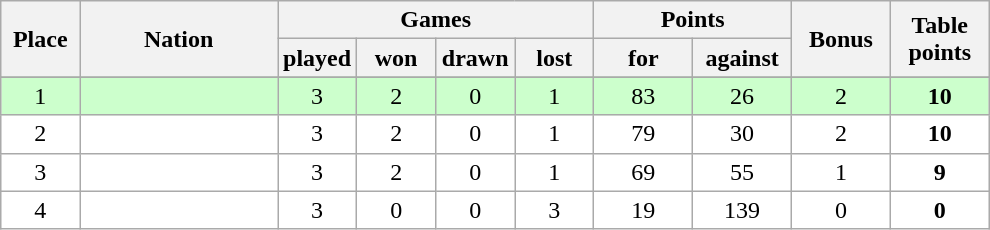<table class="wikitable">
<tr>
<th rowspan=2 width="8%">Place</th>
<th rowspan=2 width="20%">Nation</th>
<th colspan=4 width="32%">Games</th>
<th colspan=2 width="30%">Points</th>
<th rowspan=2 width="10%">Bonus</th>
<th rowspan=2 width="10%">Table<br>points</th>
</tr>
<tr>
<th width="8%">played</th>
<th width="8%">won</th>
<th width="8%">drawn</th>
<th width="8%">lost</th>
<th width="10%">for</th>
<th width="10%">against</th>
</tr>
<tr>
</tr>
<tr bgcolor=#ccffcc align=center>
<td>1</td>
<td align=left></td>
<td>3</td>
<td>2</td>
<td>0</td>
<td>1</td>
<td>83</td>
<td>26</td>
<td>2</td>
<td><strong>10</strong></td>
</tr>
<tr bgcolor=#ffffff align=center>
<td>2</td>
<td align=left></td>
<td>3</td>
<td>2</td>
<td>0</td>
<td>1</td>
<td>79</td>
<td>30</td>
<td>2</td>
<td><strong>10</strong></td>
</tr>
<tr bgcolor=#ffffff align=center>
<td>3</td>
<td align=left></td>
<td>3</td>
<td>2</td>
<td>0</td>
<td>1</td>
<td>69</td>
<td>55</td>
<td>1</td>
<td><strong>9</strong></td>
</tr>
<tr bgcolor=#ffffff align=center>
<td>4</td>
<td align=left></td>
<td>3</td>
<td>0</td>
<td>0</td>
<td>3</td>
<td>19</td>
<td>139</td>
<td>0</td>
<td><strong>0</strong></td>
</tr>
</table>
